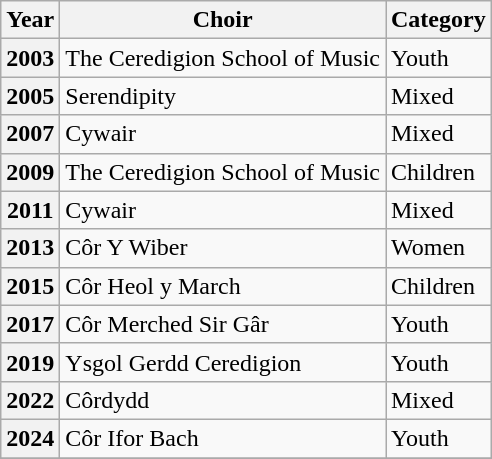<table class="sortable wikitable">
<tr>
<th>Year</th>
<th>Choir</th>
<th>Category</th>
</tr>
<tr>
<th>2003</th>
<td>The Ceredigion School of Music</td>
<td>Youth</td>
</tr>
<tr>
<th>2005</th>
<td>Serendipity</td>
<td>Mixed</td>
</tr>
<tr>
<th>2007</th>
<td>Cywair</td>
<td>Mixed</td>
</tr>
<tr>
<th>2009</th>
<td>The Ceredigion School of Music</td>
<td>Children</td>
</tr>
<tr>
<th>2011</th>
<td>Cywair</td>
<td>Mixed</td>
</tr>
<tr>
<th>2013</th>
<td>Côr Y Wiber</td>
<td>Women</td>
</tr>
<tr>
<th>2015</th>
<td>Côr Heol y March</td>
<td>Children</td>
</tr>
<tr>
<th>2017</th>
<td>Côr Merched Sir Gâr</td>
<td>Youth</td>
</tr>
<tr>
<th>2019</th>
<td>Ysgol Gerdd Ceredigion</td>
<td>Youth</td>
</tr>
<tr>
<th>2022</th>
<td>Côrdydd</td>
<td>Mixed</td>
</tr>
<tr>
<th>2024</th>
<td>Côr Ifor Bach</td>
<td>Youth</td>
</tr>
<tr>
</tr>
</table>
